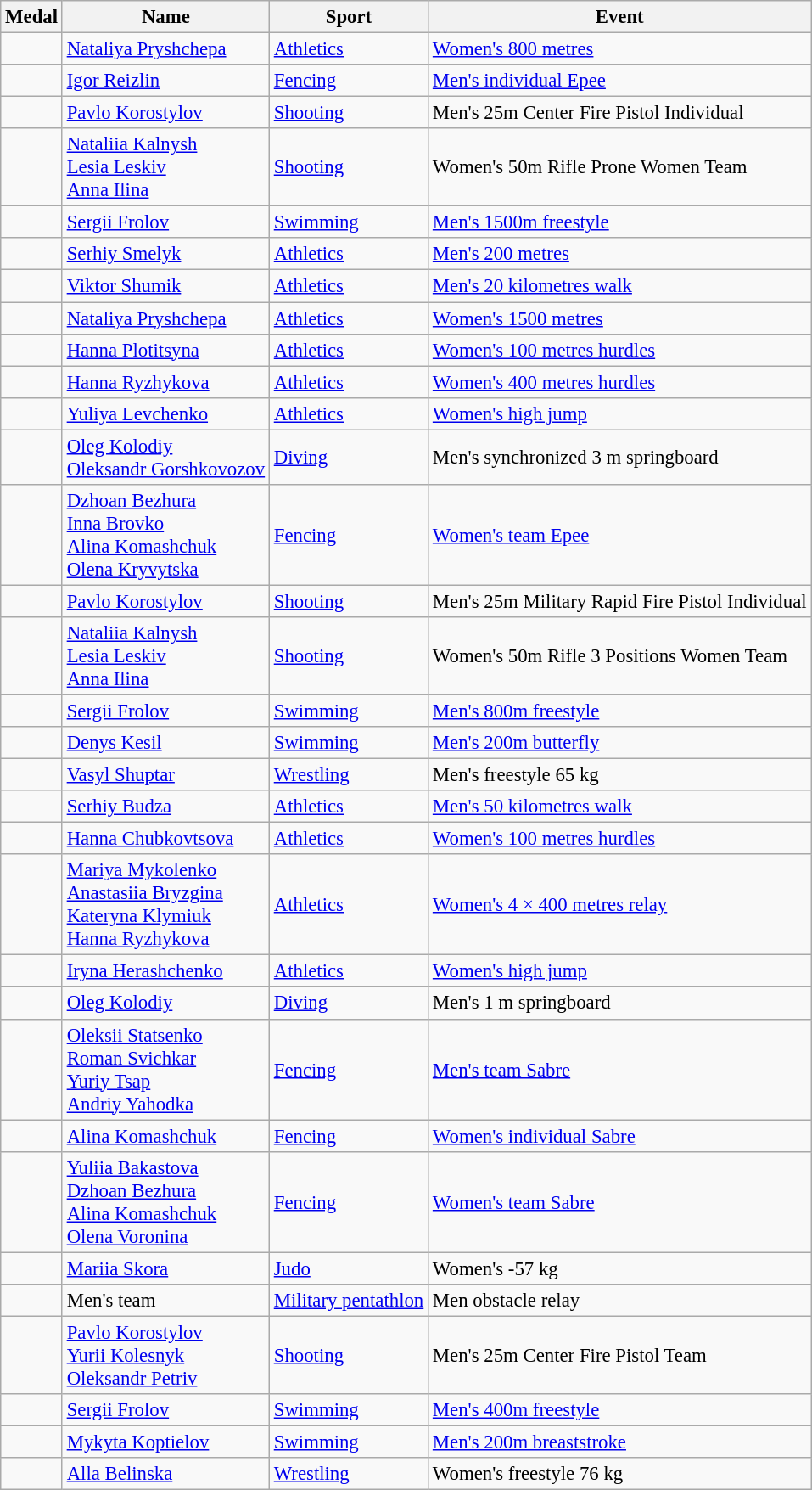<table class="wikitable sortable" style="font-size: 95%;">
<tr>
<th>Medal</th>
<th>Name</th>
<th>Sport</th>
<th>Event</th>
</tr>
<tr>
<td></td>
<td><a href='#'>Nataliya Pryshchepa</a></td>
<td><a href='#'>Athletics</a></td>
<td><a href='#'>Women's 800 metres</a></td>
</tr>
<tr>
<td></td>
<td><a href='#'>Igor Reizlin</a></td>
<td><a href='#'>Fencing</a></td>
<td><a href='#'>Men's individual Epee</a></td>
</tr>
<tr>
<td></td>
<td><a href='#'>Pavlo Korostylov</a></td>
<td><a href='#'>Shooting</a></td>
<td>Men's 25m Center Fire Pistol Individual</td>
</tr>
<tr>
<td></td>
<td><a href='#'>Nataliia Kalnysh</a><br><a href='#'>Lesia Leskiv</a><br><a href='#'>Anna Ilina</a></td>
<td><a href='#'>Shooting</a></td>
<td>Women's 50m Rifle Prone Women Team</td>
</tr>
<tr>
<td></td>
<td><a href='#'>Sergii Frolov</a></td>
<td><a href='#'>Swimming</a></td>
<td><a href='#'>Men's 1500m freestyle</a></td>
</tr>
<tr>
<td></td>
<td><a href='#'>Serhiy Smelyk</a></td>
<td><a href='#'>Athletics</a></td>
<td><a href='#'>Men's 200 metres</a></td>
</tr>
<tr>
<td></td>
<td><a href='#'>Viktor Shumik</a></td>
<td><a href='#'>Athletics</a></td>
<td><a href='#'>Men's 20 kilometres walk</a></td>
</tr>
<tr>
<td></td>
<td><a href='#'>Nataliya Pryshchepa</a></td>
<td><a href='#'>Athletics</a></td>
<td><a href='#'>Women's 1500 metres</a></td>
</tr>
<tr>
<td></td>
<td><a href='#'>Hanna Plotitsyna</a></td>
<td><a href='#'>Athletics</a></td>
<td><a href='#'>Women's 100 metres hurdles</a></td>
</tr>
<tr>
<td></td>
<td><a href='#'>Hanna Ryzhykova</a></td>
<td><a href='#'>Athletics</a></td>
<td><a href='#'>Women's 400 metres hurdles</a></td>
</tr>
<tr>
<td></td>
<td><a href='#'>Yuliya Levchenko</a></td>
<td><a href='#'>Athletics</a></td>
<td><a href='#'>Women's high jump</a></td>
</tr>
<tr>
<td></td>
<td><a href='#'>Oleg Kolodiy</a><br><a href='#'>Oleksandr Gorshkovozov</a></td>
<td><a href='#'>Diving</a></td>
<td>Men's synchronized 3 m springboard</td>
</tr>
<tr>
<td></td>
<td><a href='#'>Dzhoan Bezhura</a><br><a href='#'>Inna Brovko</a><br><a href='#'>Alina Komashchuk</a><br><a href='#'>Olena Kryvytska</a></td>
<td><a href='#'>Fencing</a></td>
<td><a href='#'>Women's team Epee</a></td>
</tr>
<tr>
<td></td>
<td><a href='#'>Pavlo Korostylov</a></td>
<td><a href='#'>Shooting</a></td>
<td>Men's 25m Military Rapid Fire Pistol Individual</td>
</tr>
<tr>
<td></td>
<td><a href='#'>Nataliia Kalnysh</a><br><a href='#'>Lesia Leskiv</a><br><a href='#'>Anna Ilina</a></td>
<td><a href='#'>Shooting</a></td>
<td>Women's 50m Rifle 3 Positions Women Team</td>
</tr>
<tr>
<td></td>
<td><a href='#'>Sergii Frolov</a></td>
<td><a href='#'>Swimming</a></td>
<td><a href='#'>Men's 800m freestyle</a></td>
</tr>
<tr>
<td></td>
<td><a href='#'>Denys Kesil</a></td>
<td><a href='#'>Swimming</a></td>
<td><a href='#'>Men's 200m butterfly</a></td>
</tr>
<tr>
<td></td>
<td><a href='#'>Vasyl Shuptar</a></td>
<td><a href='#'>Wrestling</a></td>
<td>Men's freestyle 65 kg</td>
</tr>
<tr>
<td></td>
<td><a href='#'>Serhiy Budza</a></td>
<td><a href='#'>Athletics</a></td>
<td><a href='#'>Men's 50 kilometres walk</a></td>
</tr>
<tr>
<td></td>
<td><a href='#'>Hanna Chubkovtsova</a></td>
<td><a href='#'>Athletics</a></td>
<td><a href='#'>Women's 100 metres hurdles</a></td>
</tr>
<tr>
<td></td>
<td><a href='#'>Mariya Mykolenko</a><br><a href='#'>Anastasiia Bryzgina</a><br><a href='#'>Kateryna Klymiuk</a><br><a href='#'>Hanna Ryzhykova</a></td>
<td><a href='#'>Athletics</a></td>
<td><a href='#'>Women's 4 × 400 metres relay</a></td>
</tr>
<tr>
<td></td>
<td><a href='#'>Iryna Herashchenko</a></td>
<td><a href='#'>Athletics</a></td>
<td><a href='#'>Women's high jump</a></td>
</tr>
<tr>
<td></td>
<td><a href='#'>Oleg Kolodiy</a></td>
<td><a href='#'>Diving</a></td>
<td>Men's 1 m springboard</td>
</tr>
<tr>
<td></td>
<td><a href='#'>Oleksii Statsenko</a><br><a href='#'>Roman Svichkar</a><br><a href='#'>Yuriy Tsap</a><br><a href='#'>Andriy Yahodka</a></td>
<td><a href='#'>Fencing</a></td>
<td><a href='#'>Men's team Sabre</a></td>
</tr>
<tr>
<td></td>
<td><a href='#'>Alina Komashchuk</a></td>
<td><a href='#'>Fencing</a></td>
<td><a href='#'>Women's individual Sabre</a></td>
</tr>
<tr>
<td></td>
<td><a href='#'>Yuliia Bakastova</a><br><a href='#'>Dzhoan Bezhura</a><br><a href='#'>Alina Komashchuk</a><br><a href='#'>Olena Voronina</a></td>
<td><a href='#'>Fencing</a></td>
<td><a href='#'>Women's team Sabre</a></td>
</tr>
<tr>
<td></td>
<td><a href='#'>Mariia Skora</a></td>
<td><a href='#'>Judo</a></td>
<td>Women's -57 kg</td>
</tr>
<tr>
<td></td>
<td>Men's team</td>
<td><a href='#'>Military pentathlon</a></td>
<td>Men obstacle relay</td>
</tr>
<tr>
<td></td>
<td><a href='#'>Pavlo Korostylov</a><br><a href='#'>Yurii Kolesnyk</a><br><a href='#'>Oleksandr Petriv</a></td>
<td><a href='#'>Shooting</a></td>
<td>Men's 25m Center Fire Pistol Team</td>
</tr>
<tr>
<td></td>
<td><a href='#'>Sergii Frolov</a></td>
<td><a href='#'>Swimming</a></td>
<td><a href='#'>Men's 400m freestyle</a></td>
</tr>
<tr>
<td></td>
<td><a href='#'>Mykyta Koptielov</a></td>
<td><a href='#'>Swimming</a></td>
<td><a href='#'>Men's 200m breaststroke</a></td>
</tr>
<tr>
<td></td>
<td><a href='#'>Alla Belinska</a></td>
<td><a href='#'>Wrestling</a></td>
<td>Women's freestyle 76 kg</td>
</tr>
</table>
